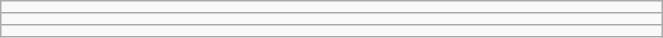<table class="wikitable" style=" text-align:center; font-size:110%;" width="35%">
<tr>
<td></td>
</tr>
<tr>
<td></td>
</tr>
<tr>
<td></td>
</tr>
</table>
